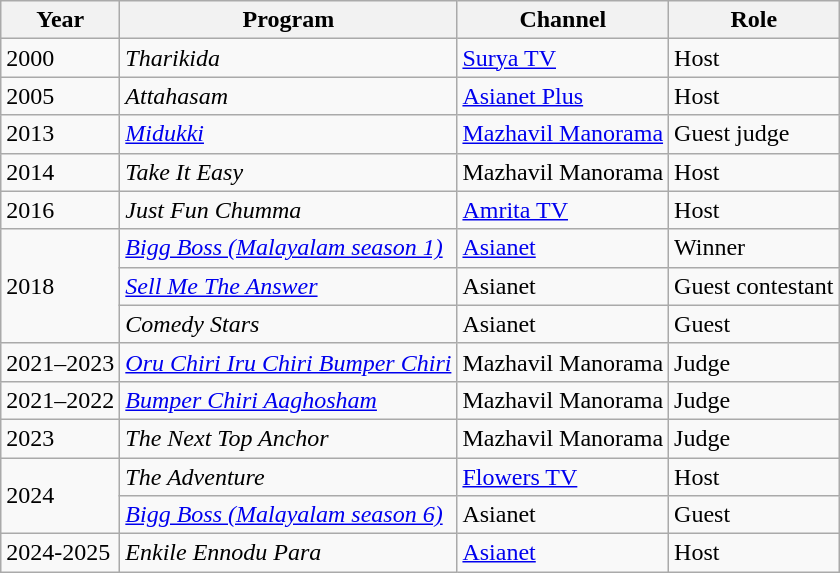<table class="wikitable sortable">
<tr>
<th>Year</th>
<th>Program</th>
<th>Channel</th>
<th>Role</th>
</tr>
<tr>
<td>2000</td>
<td><em>Tharikida</em></td>
<td><a href='#'>Surya TV</a></td>
<td>Host</td>
</tr>
<tr>
<td>2005</td>
<td><em>Attahasam</em></td>
<td><a href='#'>Asianet Plus</a></td>
<td>Host</td>
</tr>
<tr>
<td>2013</td>
<td><em><a href='#'>Midukki</a></em></td>
<td><a href='#'>Mazhavil Manorama</a></td>
<td>Guest judge</td>
</tr>
<tr>
<td>2014</td>
<td><em>Take It Easy</em></td>
<td>Mazhavil Manorama</td>
<td>Host</td>
</tr>
<tr>
<td>2016</td>
<td><em>Just Fun Chumma</em></td>
<td><a href='#'>Amrita TV</a></td>
<td>Host</td>
</tr>
<tr>
<td rowspan="3">2018</td>
<td><em><a href='#'>Bigg Boss (Malayalam season 1)</a></em></td>
<td><a href='#'>Asianet</a></td>
<td>Winner</td>
</tr>
<tr>
<td><em><a href='#'>Sell Me The Answer</a></em></td>
<td>Asianet</td>
<td>Guest contestant</td>
</tr>
<tr>
<td><em>Comedy Stars</em></td>
<td>Asianet</td>
<td>Guest</td>
</tr>
<tr>
<td>2021–2023</td>
<td><em><a href='#'>Oru Chiri Iru Chiri Bumper Chiri</a></em></td>
<td>Mazhavil Manorama</td>
<td>Judge</td>
</tr>
<tr>
<td>2021–2022</td>
<td><em><a href='#'>Bumper Chiri Aaghosham</a></em></td>
<td>Mazhavil Manorama</td>
<td>Judge</td>
</tr>
<tr>
<td>2023</td>
<td><em>The Next Top Anchor</em></td>
<td>Mazhavil Manorama</td>
<td>Judge</td>
</tr>
<tr>
<td rowspan="2">2024</td>
<td><em>The Adventure</em></td>
<td><a href='#'>Flowers TV</a></td>
<td>Host</td>
</tr>
<tr>
<td><em><a href='#'>Bigg Boss (Malayalam season 6)</a></em></td>
<td>Asianet</td>
<td>Guest</td>
</tr>
<tr>
<td>2024-2025</td>
<td><em>Enkile Ennodu Para</em></td>
<td><a href='#'>Asianet</a></td>
<td>Host </td>
</tr>
</table>
